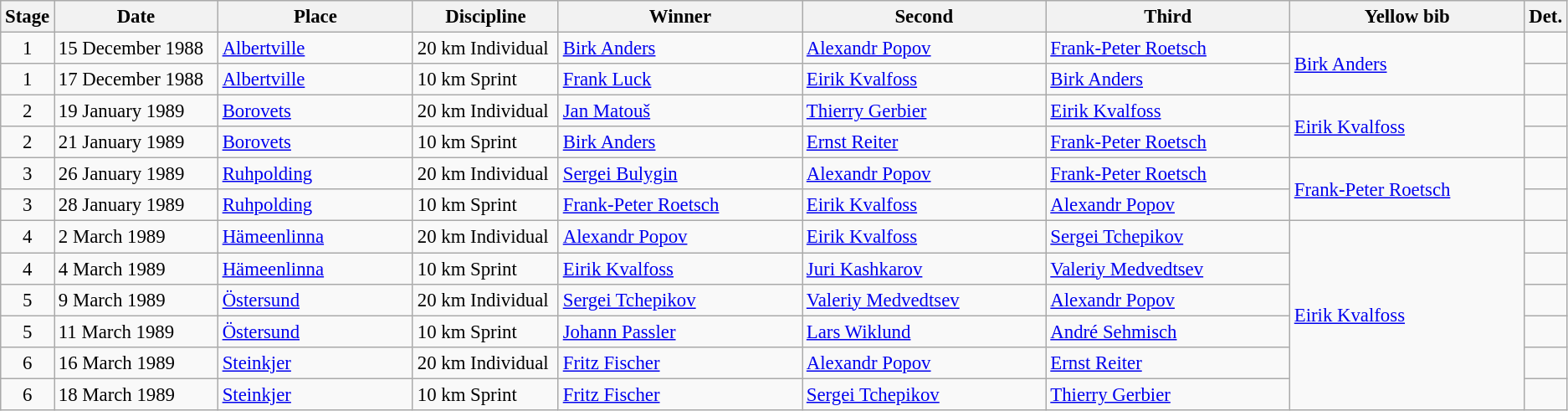<table class="wikitable" style="font-size:95%;">
<tr>
<th width="10">Stage</th>
<th width="125">Date</th>
<th width="150">Place</th>
<th width="110">Discipline</th>
<th width="190">Winner</th>
<th width="190">Second</th>
<th width="190">Third</th>
<th width="183">Yellow bib <br> </th>
<th width="8">Det.</th>
</tr>
<tr>
<td align=center>1</td>
<td>15 December 1988</td>
<td> <a href='#'>Albertville</a></td>
<td>20 km Individual</td>
<td> <a href='#'>Birk Anders</a></td>
<td> <a href='#'>Alexandr Popov</a></td>
<td> <a href='#'>Frank-Peter Roetsch</a></td>
<td rowspan="2"> <a href='#'>Birk Anders</a></td>
<td></td>
</tr>
<tr>
<td align=center>1</td>
<td>17 December 1988</td>
<td> <a href='#'>Albertville</a></td>
<td>10 km Sprint</td>
<td> <a href='#'>Frank Luck</a></td>
<td> <a href='#'>Eirik Kvalfoss</a></td>
<td> <a href='#'>Birk Anders</a></td>
<td></td>
</tr>
<tr>
<td align=center>2</td>
<td>19 January 1989</td>
<td> <a href='#'>Borovets</a></td>
<td>20 km Individual</td>
<td> <a href='#'>Jan Matouš</a></td>
<td> <a href='#'>Thierry Gerbier</a></td>
<td> <a href='#'>Eirik Kvalfoss</a></td>
<td rowspan="2"> <a href='#'>Eirik Kvalfoss</a></td>
<td></td>
</tr>
<tr>
<td align=center>2</td>
<td>21 January 1989</td>
<td> <a href='#'>Borovets</a></td>
<td>10 km Sprint</td>
<td> <a href='#'>Birk Anders</a></td>
<td> <a href='#'>Ernst Reiter</a></td>
<td> <a href='#'>Frank-Peter Roetsch</a></td>
<td></td>
</tr>
<tr>
<td align=center>3</td>
<td>26 January 1989</td>
<td> <a href='#'>Ruhpolding</a></td>
<td>20 km Individual</td>
<td> <a href='#'>Sergei Bulygin</a></td>
<td> <a href='#'>Alexandr Popov</a></td>
<td> <a href='#'>Frank-Peter Roetsch</a></td>
<td rowspan="2"> <a href='#'>Frank-Peter Roetsch</a></td>
<td></td>
</tr>
<tr>
<td align=center>3</td>
<td>28 January 1989</td>
<td> <a href='#'>Ruhpolding</a></td>
<td>10 km Sprint</td>
<td> <a href='#'>Frank-Peter Roetsch</a></td>
<td> <a href='#'>Eirik Kvalfoss</a></td>
<td> <a href='#'>Alexandr Popov</a></td>
<td></td>
</tr>
<tr>
<td align=center>4</td>
<td>2 March 1989</td>
<td> <a href='#'>Hämeenlinna</a></td>
<td>20 km Individual</td>
<td> <a href='#'>Alexandr Popov</a></td>
<td> <a href='#'>Eirik Kvalfoss</a></td>
<td> <a href='#'>Sergei Tchepikov</a></td>
<td rowspan="6"> <a href='#'>Eirik Kvalfoss</a></td>
<td></td>
</tr>
<tr>
<td align=center>4</td>
<td>4 March 1989</td>
<td> <a href='#'>Hämeenlinna</a></td>
<td>10 km Sprint</td>
<td> <a href='#'>Eirik Kvalfoss</a></td>
<td> <a href='#'>Juri Kashkarov</a></td>
<td> <a href='#'>Valeriy Medvedtsev</a></td>
<td></td>
</tr>
<tr>
<td align=center>5</td>
<td>9 March 1989</td>
<td> <a href='#'>Östersund</a></td>
<td>20 km Individual</td>
<td> <a href='#'>Sergei Tchepikov</a></td>
<td> <a href='#'>Valeriy Medvedtsev</a></td>
<td> <a href='#'>Alexandr Popov</a></td>
<td></td>
</tr>
<tr>
<td align=center>5</td>
<td>11 March 1989</td>
<td> <a href='#'>Östersund</a></td>
<td>10 km Sprint</td>
<td> <a href='#'>Johann Passler</a></td>
<td> <a href='#'>Lars Wiklund</a></td>
<td> <a href='#'>André Sehmisch</a></td>
<td></td>
</tr>
<tr>
<td align=center>6</td>
<td>16 March 1989</td>
<td> <a href='#'>Steinkjer</a></td>
<td>20 km Individual</td>
<td> <a href='#'>Fritz Fischer</a></td>
<td> <a href='#'>Alexandr Popov</a></td>
<td> <a href='#'>Ernst Reiter</a></td>
<td></td>
</tr>
<tr>
<td align=center>6</td>
<td>18 March 1989</td>
<td> <a href='#'>Steinkjer</a></td>
<td>10 km Sprint</td>
<td> <a href='#'>Fritz Fischer</a></td>
<td> <a href='#'>Sergei Tchepikov</a></td>
<td> <a href='#'>Thierry Gerbier</a></td>
<td></td>
</tr>
</table>
